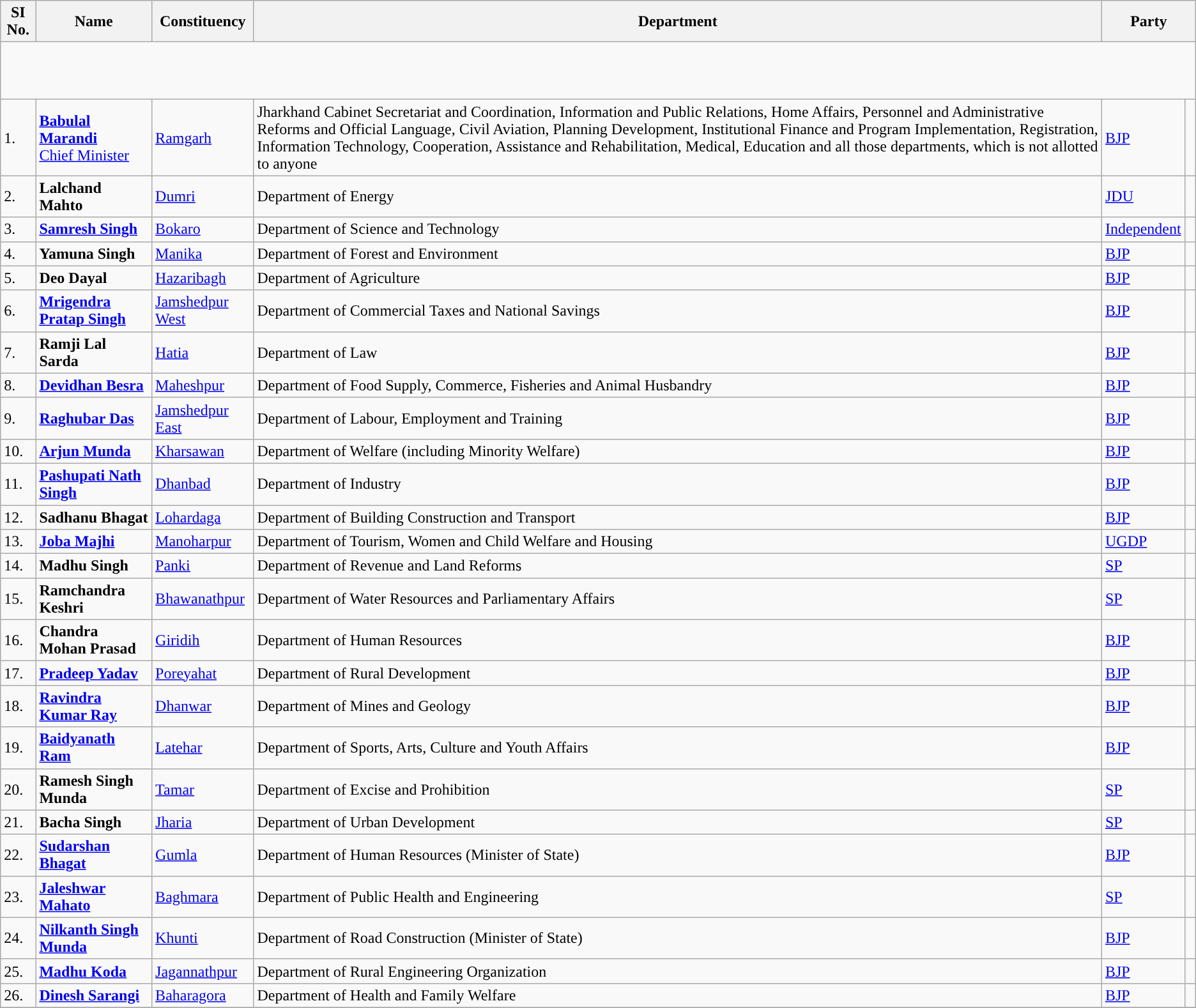<table class="wikitable sortable">
<tr>
<th>SI No.</th>
<th>Name</th>
<th>Constituency</th>
<th>Department</th>
<th colspan="2" scope="col">Party</th>
</tr>
<tr style="text-align:center; height:60px;">
</tr>
<tr>
<td>1.</td>
<td><strong><a href='#'>Babulal Marandi</a></strong><br><a href='#'>Chief Minister</a></td>
<td><a href='#'>Ramgarh</a></td>
<td>Jharkhand Cabinet Secretariat and Coordination, Information and Public Relations, Home Affairs, Personnel and Administrative Reforms and Official Language, Civil Aviation, Planning Development, Institutional Finance and Program Implementation, Registration, Information Technology, Cooperation, Assistance and Rehabilitation, Medical, Education and all those departments, which is not allotted to anyone</td>
<td><a href='#'>BJP</a></td>
<td width="4px"></td>
</tr>
<tr>
<td>2.</td>
<td><strong>Lalchand Mahto</strong></td>
<td><a href='#'>Dumri</a></td>
<td>Department of Energy</td>
<td><a href='#'>JDU</a></td>
<td width="4px"></td>
</tr>
<tr>
<td>3.</td>
<td><strong><a href='#'>Samresh Singh</a></strong></td>
<td><a href='#'>Bokaro</a></td>
<td>Department of Science and Technology</td>
<td><a href='#'>Independent</a></td>
<td width="4px"></td>
</tr>
<tr>
<td>4.</td>
<td><strong>Yamuna Singh</strong></td>
<td><a href='#'>Manika</a></td>
<td>Department of Forest and Environment</td>
<td><a href='#'>BJP</a></td>
<td width="4px"></td>
</tr>
<tr>
<td>5.</td>
<td><strong>Deo Dayal</strong></td>
<td><a href='#'>Hazaribagh</a></td>
<td>Department of Agriculture</td>
<td><a href='#'>BJP</a></td>
<td width="4px"></td>
</tr>
<tr>
<td>6.</td>
<td><strong><a href='#'>Mrigendra Pratap Singh</a></strong></td>
<td><a href='#'>Jamshedpur West</a></td>
<td>Department of Commercial Taxes and National Savings</td>
<td><a href='#'>BJP</a></td>
<td width="4px"></td>
</tr>
<tr>
<td>7.</td>
<td><strong>Ramji Lal Sarda</strong></td>
<td><a href='#'>Hatia</a></td>
<td>Department of Law</td>
<td><a href='#'>BJP</a></td>
<td width="4px"></td>
</tr>
<tr>
<td>8.</td>
<td><strong><a href='#'>Devidhan Besra</a></strong></td>
<td><a href='#'>Maheshpur</a></td>
<td>Department of Food Supply, Commerce, Fisheries and Animal Husbandry</td>
<td><a href='#'>BJP</a></td>
<td width="4px"></td>
</tr>
<tr>
<td>9.</td>
<td><strong><a href='#'>Raghubar Das</a></strong></td>
<td><a href='#'>Jamshedpur East</a></td>
<td>Department of Labour, Employment and Training</td>
<td><a href='#'>BJP</a></td>
<td width="4px"></td>
</tr>
<tr>
<td>10.</td>
<td><strong><a href='#'>Arjun Munda</a></strong></td>
<td><a href='#'>Kharsawan</a></td>
<td>Department of Welfare (including Minority Welfare)</td>
<td><a href='#'>BJP</a></td>
<td width="4px"></td>
</tr>
<tr>
<td>11.</td>
<td><strong><a href='#'>Pashupati Nath Singh</a></strong></td>
<td><a href='#'>Dhanbad</a></td>
<td>Department of Industry</td>
<td><a href='#'>BJP</a></td>
<td width="4px"></td>
</tr>
<tr>
<td>12.</td>
<td><strong>Sadhanu Bhagat</strong></td>
<td><a href='#'>Lohardaga</a></td>
<td>Department of Building Construction and Transport</td>
<td><a href='#'>BJP</a></td>
<td width="4px"></td>
</tr>
<tr>
<td>13.</td>
<td><strong><a href='#'>Joba Majhi</a></strong></td>
<td><a href='#'>Manoharpur</a></td>
<td>Department of Tourism, Women and Child Welfare and Housing</td>
<td><a href='#'>UGDP</a></td>
<td width="4px"></td>
</tr>
<tr>
<td>14.</td>
<td><strong>Madhu Singh</strong></td>
<td><a href='#'>Panki</a></td>
<td>Department of Revenue and Land Reforms</td>
<td><a href='#'>SP</a></td>
<td width="4px"></td>
</tr>
<tr>
<td>15.</td>
<td><strong>Ramchandra Keshri</strong></td>
<td><a href='#'>Bhawanathpur</a></td>
<td>Department of Water Resources and Parliamentary Affairs</td>
<td><a href='#'>SP</a></td>
<td width="4px"></td>
</tr>
<tr>
<td>16.</td>
<td><strong>Chandra Mohan Prasad</strong></td>
<td><a href='#'>Giridih</a></td>
<td>Department of Human Resources</td>
<td><a href='#'>BJP</a></td>
<td width="4px"></td>
</tr>
<tr>
<td>17.</td>
<td><strong><a href='#'>Pradeep Yadav</a></strong></td>
<td><a href='#'>Poreyahat</a></td>
<td>Department of Rural Development</td>
<td><a href='#'>BJP</a></td>
<td width="4px"></td>
</tr>
<tr>
<td>18.</td>
<td><strong><a href='#'>Ravindra Kumar Ray</a></strong></td>
<td><a href='#'>Dhanwar</a></td>
<td>Department of Mines and Geology</td>
<td><a href='#'>BJP</a></td>
<td width="4px"></td>
</tr>
<tr>
<td>19.</td>
<td><strong><a href='#'>Baidyanath Ram</a></strong></td>
<td><a href='#'>Latehar</a></td>
<td>Department of Sports, Arts, Culture and Youth Affairs</td>
<td><a href='#'>BJP</a></td>
<td width="4px"></td>
</tr>
<tr>
<td>20.</td>
<td><strong>Ramesh Singh Munda</strong></td>
<td><a href='#'>Tamar</a></td>
<td>Department of Excise and Prohibition</td>
<td><a href='#'>SP</a></td>
<td width="4px"></td>
</tr>
<tr>
<td>21.</td>
<td><strong>Bacha Singh</strong></td>
<td><a href='#'>Jharia</a></td>
<td>Department of Urban Development</td>
<td><a href='#'>SP</a></td>
<td width="4px"></td>
</tr>
<tr>
<td>22.</td>
<td><strong><a href='#'>Sudarshan Bhagat</a></strong></td>
<td><a href='#'>Gumla</a></td>
<td>Department of Human Resources (Minister of State)</td>
<td><a href='#'>BJP</a></td>
<td width="4px"></td>
</tr>
<tr>
<td>23.</td>
<td><strong><a href='#'>Jaleshwar Mahato</a></strong></td>
<td><a href='#'>Baghmara</a></td>
<td>Department of Public Health and Engineering</td>
<td><a href='#'>SP</a></td>
<td width="4px"></td>
</tr>
<tr>
<td>24.</td>
<td><strong><a href='#'>Nilkanth Singh Munda</a></strong></td>
<td><a href='#'>Khunti</a></td>
<td>Department of Road Construction (Minister of State)</td>
<td><a href='#'>BJP</a></td>
<td width="4px"></td>
</tr>
<tr>
<td>25.</td>
<td><strong><a href='#'>Madhu Koda</a></strong></td>
<td><a href='#'>Jagannathpur</a></td>
<td>Department of Rural Engineering Organization</td>
<td><a href='#'>BJP</a></td>
<td width="4px"></td>
</tr>
<tr>
<td>26.</td>
<td><strong><a href='#'>Dinesh Sarangi</a></strong></td>
<td><a href='#'>Baharagora</a></td>
<td>Department of Health and Family Welfare</td>
<td><a href='#'>BJP</a></td>
<td width="4px"></td>
</tr>
<tr>
</tr>
</table>
